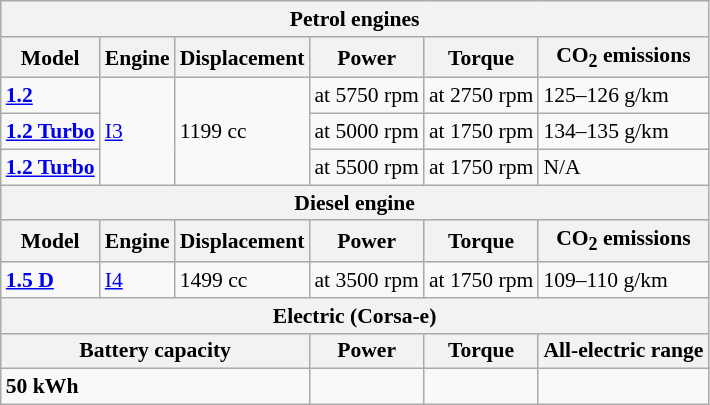<table class="wikitable defaultcenter" style="font-size:90%;">
<tr>
<th colspan="6">Petrol engines</th>
</tr>
<tr style="background:#dcdcdc; vertical-align:middle;">
<th>Model</th>
<th>Engine</th>
<th>Displacement</th>
<th>Power</th>
<th>Torque</th>
<th>CO<sub>2</sub> emissions</th>
</tr>
<tr>
<td><strong><a href='#'>1.2</a></strong></td>
<td rowspan="3"><a href='#'>I3</a></td>
<td rowspan="3">1199 cc</td>
<td> at 5750 rpm</td>
<td> at 2750 rpm</td>
<td>125–126 g/km</td>
</tr>
<tr>
<td><strong><a href='#'>1.2 Turbo</a></strong></td>
<td> at 5000 rpm</td>
<td> at 1750 rpm</td>
<td>134–135 g/km</td>
</tr>
<tr>
<td><strong><a href='#'>1.2 Turbo</a></strong></td>
<td> at 5500 rpm</td>
<td> at 1750 rpm</td>
<td>N/A</td>
</tr>
<tr>
<th colspan="6">Diesel engine</th>
</tr>
<tr style="background:#dcdcdc; vertical-align:middle;">
<th>Model</th>
<th>Engine</th>
<th>Displacement</th>
<th>Power</th>
<th>Torque</th>
<th>CO<sub>2</sub> emissions</th>
</tr>
<tr>
<td><strong><a href='#'>1.5 D</a></strong></td>
<td><a href='#'>I4</a></td>
<td>1499 cc</td>
<td> at 3500 rpm</td>
<td> at 1750 rpm</td>
<td>109–110 g/km</td>
</tr>
<tr>
<th colspan="6">Electric (Corsa-e)</th>
</tr>
<tr>
<th colspan="3"><strong>Battery capacity</strong></th>
<th>Power</th>
<th>Torque</th>
<th><strong>All-electric range</strong></th>
</tr>
<tr>
<td colspan="3"><strong>50 kWh</strong></td>
<td></td>
<td></td>
<td></td>
</tr>
</table>
